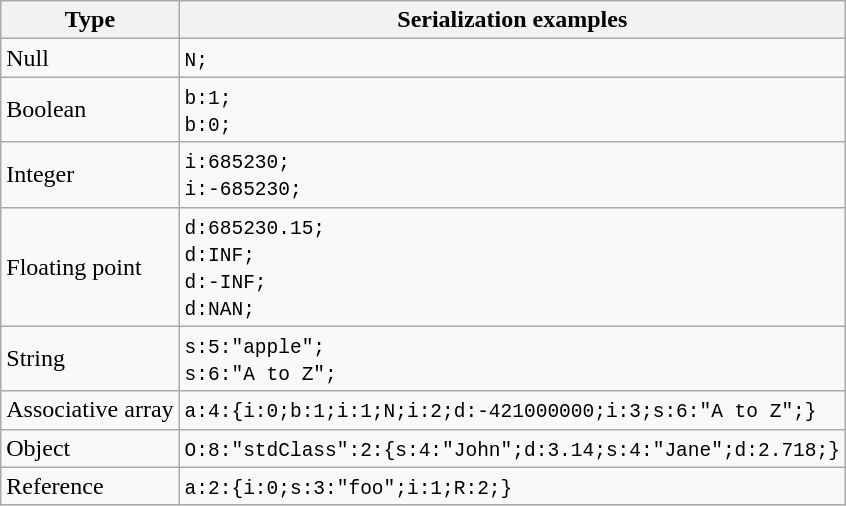<table class="wikitable">
<tr>
<th>Type</th>
<th>Serialization examples</th>
</tr>
<tr>
<td>Null</td>
<td><code>N;</code></td>
</tr>
<tr>
<td>Boolean</td>
<td><code>b:1;</code><br><code>b:0;</code></td>
</tr>
<tr>
<td>Integer</td>
<td><code>i:685230;</code><br><code>i:-685230;</code></td>
</tr>
<tr>
<td>Floating point</td>
<td><code>d:685230.15;</code><br><code>d:INF;</code><br><code>d:-INF;</code><br><code>d:NAN;</code></td>
</tr>
<tr>
<td>String</td>
<td><code>s:5:"apple";</code><br><code>s:6:"A to Z";</code></td>
</tr>
<tr>
<td>Associative array</td>
<td><code>a:4:{i:0;b:1;i:1;N;i:2;d:-421000000;i:3;s:6:"A to Z";}</code><br><code></code></td>
</tr>
<tr>
<td>Object</td>
<td><code>O:8:"stdClass":2:{s:4:"John";d:3.14;s:4:"Jane";d:2.718;}</code></td>
</tr>
<tr>
<td>Reference</td>
<td><code>a:2:{i:0;s:3:"foo";i:1;R:2;}</code></td>
</tr>
</table>
